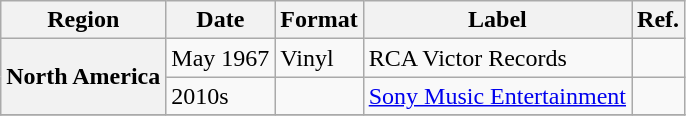<table class="wikitable plainrowheaders">
<tr>
<th scope="col">Region</th>
<th scope="col">Date</th>
<th scope="col">Format</th>
<th scope="col">Label</th>
<th scope="col">Ref.</th>
</tr>
<tr>
<th scope="row" rowspan="2">North America</th>
<td>May 1967</td>
<td>Vinyl</td>
<td>RCA Victor Records</td>
<td></td>
</tr>
<tr>
<td>2010s</td>
<td></td>
<td><a href='#'>Sony Music Entertainment</a></td>
<td></td>
</tr>
<tr>
</tr>
</table>
